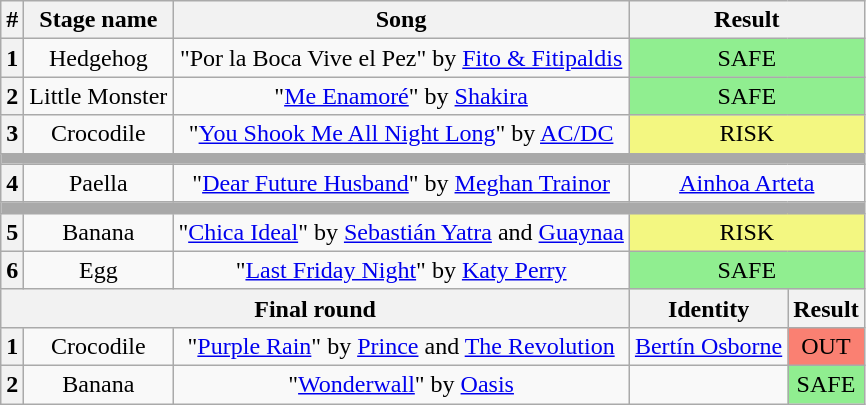<table class="wikitable plainrowheaders" style="text-align:center">
<tr>
<th>#</th>
<th>Stage name</th>
<th>Song</th>
<th colspan="2">Result</th>
</tr>
<tr>
<th>1</th>
<td>Hedgehog</td>
<td>"Por la Boca Vive el Pez" by <a href='#'>Fito & Fitipaldis</a></td>
<td colspan="2" bgcolor="lightgreen">SAFE</td>
</tr>
<tr>
<th>2</th>
<td>Little Monster</td>
<td>"<a href='#'>Me Enamoré</a>" by <a href='#'>Shakira</a></td>
<td colspan="2" bgcolor="lightgreen">SAFE</td>
</tr>
<tr>
<th>3</th>
<td>Crocodile</td>
<td>"<a href='#'>You Shook Me All Night Long</a>" by <a href='#'>AC/DC</a></td>
<td colspan="2" bgcolor="#F3F781">RISK</td>
</tr>
<tr>
<th colspan=5 style="background:darkgray"></th>
</tr>
<tr>
<th>4</th>
<td>Paella</td>
<td>"<a href='#'>Dear Future Husband</a>" by <a href='#'>Meghan Trainor</a></td>
<td colspan="2"><a href='#'>Ainhoa Arteta</a></td>
</tr>
<tr>
<th colspan=5 style="background:darkgray"></th>
</tr>
<tr>
<th>5</th>
<td>Banana</td>
<td>"<a href='#'>Chica Ideal</a>" by <a href='#'>Sebastián Yatra</a> and <a href='#'>Guaynaa</a></td>
<td colspan="2" bgcolor="#F3F781">RISK</td>
</tr>
<tr>
<th>6</th>
<td>Egg</td>
<td>"<a href='#'>Last Friday Night</a>" by <a href='#'>Katy Perry</a></td>
<td colspan="2" bgcolor="lightgreen">SAFE</td>
</tr>
<tr>
<th colspan="3">Final round</th>
<th>Identity</th>
<th>Result</th>
</tr>
<tr>
<th>1</th>
<td>Crocodile</td>
<td>"<a href='#'>Purple Rain</a>" by <a href='#'>Prince</a> and <a href='#'>The Revolution</a></td>
<td><a href='#'>Bertín Osborne</a></td>
<td bgcolor="salmon">OUT</td>
</tr>
<tr>
<th>2</th>
<td>Banana</td>
<td>"<a href='#'>Wonderwall</a>" by <a href='#'>Oasis</a></td>
<td></td>
<td bgcolor="lightgreen">SAFE</td>
</tr>
</table>
